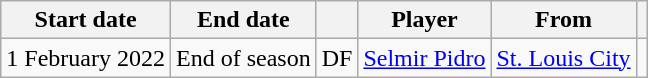<table class="wikitable" style="text-align:center;">
<tr>
<th>Start date</th>
<th>End date</th>
<th></th>
<th>Player</th>
<th>From</th>
<th></th>
</tr>
<tr>
<td>1 February 2022</td>
<td>End of season</td>
<td>DF</td>
<td style="text-align:left"> <a href='#'>Selmir Pidro</a></td>
<td style="text-align:left"> <a href='#'>St. Louis City</a></td>
<td></td>
</tr>
</table>
